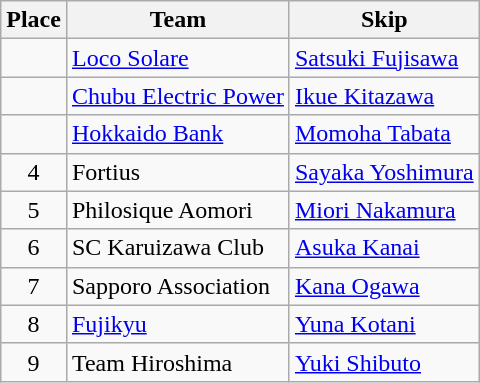<table class="wikitable">
<tr>
<th>Place</th>
<th>Team</th>
<th>Skip</th>
</tr>
<tr>
<td align=center></td>
<td> <a href='#'>Loco Solare</a></td>
<td><a href='#'>Satsuki Fujisawa</a></td>
</tr>
<tr>
<td align=center></td>
<td> <a href='#'>Chubu Electric Power</a></td>
<td><a href='#'>Ikue Kitazawa</a></td>
</tr>
<tr>
<td align=center></td>
<td> <a href='#'>Hokkaido Bank</a></td>
<td><a href='#'>Momoha Tabata</a></td>
</tr>
<tr>
<td align=center>4</td>
<td> Fortius</td>
<td><a href='#'>Sayaka Yoshimura</a></td>
</tr>
<tr>
<td align=center>5</td>
<td> Philosique Aomori</td>
<td><a href='#'>Miori Nakamura</a></td>
</tr>
<tr>
<td align=center>6</td>
<td> SC Karuizawa Club</td>
<td><a href='#'>Asuka Kanai</a></td>
</tr>
<tr>
<td align=center>7</td>
<td> Sapporo Association</td>
<td><a href='#'>Kana Ogawa</a></td>
</tr>
<tr>
<td align=center>8</td>
<td> <a href='#'>Fujikyu</a></td>
<td><a href='#'>Yuna Kotani</a></td>
</tr>
<tr>
<td align=center>9</td>
<td> Team Hiroshima</td>
<td><a href='#'>Yuki Shibuto</a></td>
</tr>
</table>
